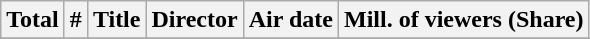<table class=wikitable>
<tr>
<th bgcolor=009DEC>Total</th>
<th bgcolor=009DEC>#</th>
<th bgcolor=009DEC>Title</th>
<th bgcolor=009DEC>Director</th>
<th bgcolor=009DEC>Air date</th>
<th bgcolor=009DEC>Mill. of viewers (Share)</th>
</tr>
<tr>
</tr>
</table>
